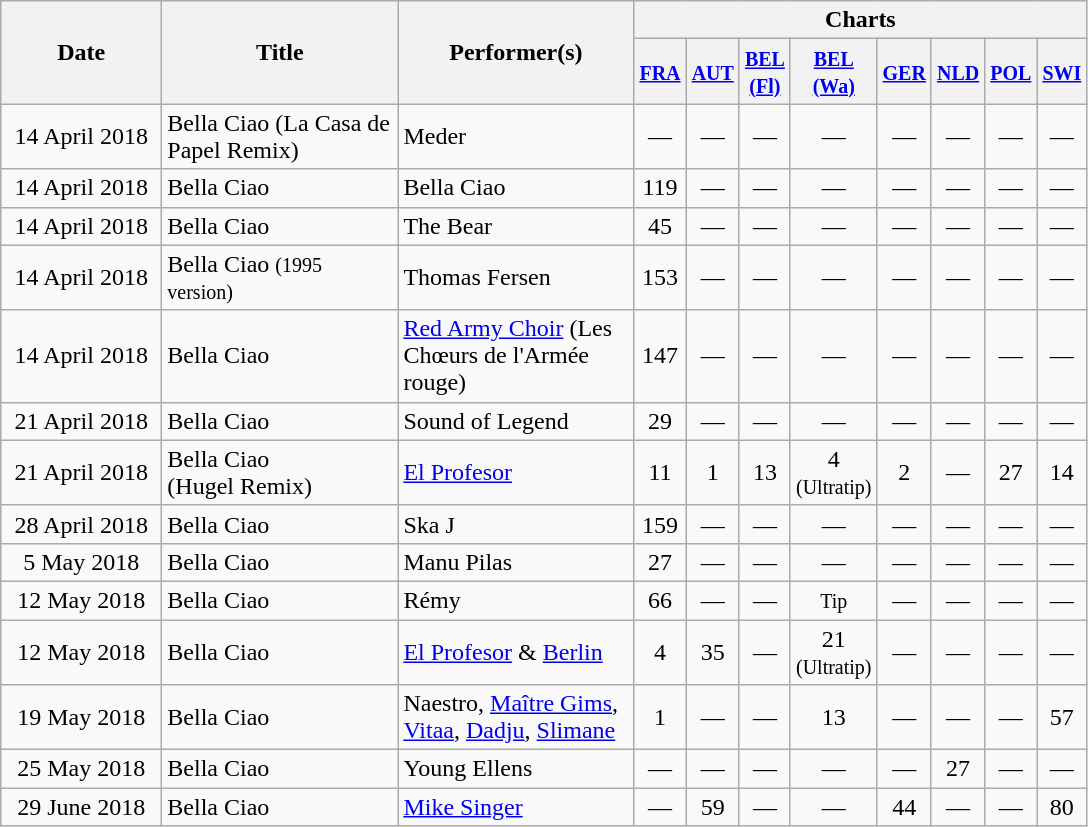<table class="wikitable">
<tr>
<th style="text-align:center; width:100px;" rowspan="2">Date</th>
<th rowspan="2" style="text-align:center; width:150px;">Title</th>
<th rowspan="2" style="text-align:center; width:150px;">Performer(s)</th>
<th style="text-align:center;" colspan="8">Charts</th>
</tr>
<tr>
<th style="width:20px;"><small><a href='#'>FRA</a></small></th>
<th style="width:20px;"><small><a href='#'>AUT</a></small></th>
<th style="width:20px;"><small><a href='#'>BEL<br>(Fl)</a></small></th>
<th style="width:20px;"><small><a href='#'>BEL<br>(Wa)</a></small></th>
<th style="width:20px;"><small><a href='#'>GER</a></small></th>
<th style="width:20px;"><small><a href='#'>NLD</a></small></th>
<th style="width:20px;"><small><a href='#'>POL</a></small></th>
<th style="width:20px;"><small><a href='#'>SWI</a></small></th>
</tr>
<tr>
<td style="text-align:center;">14 April 2018</td>
<td>Bella Ciao (La Casa de Papel Remix)</td>
<td>Meder</td>
<td style="text-align:center;">—</td>
<td style="text-align:center;">—</td>
<td style="text-align:center;">—</td>
<td style="text-align:center;">—</td>
<td style="text-align:center;">—</td>
<td style="text-align:center;">—</td>
<td style="text-align:center;">—</td>
<td style="text-align:center;">—</td>
</tr>
<tr>
<td style="text-align:center;">14 April 2018</td>
<td>Bella Ciao</td>
<td>Bella Ciao</td>
<td style="text-align:center;">119</td>
<td style="text-align:center;">—</td>
<td style="text-align:center;">—</td>
<td style="text-align:center;">—</td>
<td style="text-align:center;">—</td>
<td style="text-align:center;">—</td>
<td style="text-align:center;">—</td>
<td style="text-align:center;">—</td>
</tr>
<tr>
<td style="text-align:center;">14 April 2018</td>
<td>Bella Ciao</td>
<td>The Bear</td>
<td style="text-align:center;">45</td>
<td style="text-align:center;">—</td>
<td style="text-align:center;">—</td>
<td style="text-align:center;">—</td>
<td style="text-align:center;">—</td>
<td style="text-align:center;">—</td>
<td style="text-align:center;">—</td>
<td style="text-align:center;">—</td>
</tr>
<tr>
<td style="text-align:center;">14 April 2018</td>
<td>Bella Ciao <small>(1995 version)</small></td>
<td>Thomas Fersen</td>
<td style="text-align:center;">153</td>
<td style="text-align:center;">—</td>
<td style="text-align:center;">—</td>
<td style="text-align:center;">—</td>
<td style="text-align:center;">—</td>
<td style="text-align:center;">—</td>
<td style="text-align:center;">—</td>
<td style="text-align:center;">—</td>
</tr>
<tr>
<td style="text-align:center;">14 April 2018</td>
<td>Bella Ciao</td>
<td><a href='#'>Red Army Choir</a> (Les Chœurs de l'Armée rouge)</td>
<td style="text-align:center;">147</td>
<td style="text-align:center;">—</td>
<td style="text-align:center;">—</td>
<td style="text-align:center;">—</td>
<td style="text-align:center;">—</td>
<td style="text-align:center;">—</td>
<td style="text-align:center;">—</td>
<td style="text-align:center;">—</td>
</tr>
<tr>
<td style="text-align:center;">21 April 2018</td>
<td>Bella Ciao</td>
<td>Sound of Legend</td>
<td style="text-align:center;">29</td>
<td style="text-align:center;">—</td>
<td style="text-align:center;">—</td>
<td style="text-align:center;">—</td>
<td style="text-align:center;">—</td>
<td style="text-align:center;">—</td>
<td style="text-align:center;">—</td>
<td style="text-align:center;">—</td>
</tr>
<tr>
<td style="text-align:center;">21 April 2018</td>
<td>Bella Ciao<br>(Hugel Remix)</td>
<td><a href='#'>El Profesor</a></td>
<td style="text-align:center;">11</td>
<td style="text-align:center;">1</td>
<td style="text-align:center;">13</td>
<td style="text-align:center;">4 <br><small>(Ultratip)</small></td>
<td style="text-align:center;">2</td>
<td style="text-align:center;">—</td>
<td style="text-align:center;">27<br></td>
<td style="text-align:center;">14</td>
</tr>
<tr>
<td style="text-align:center;">28 April 2018</td>
<td>Bella Ciao</td>
<td>Ska J</td>
<td style="text-align:center;">159</td>
<td style="text-align:center;">—</td>
<td style="text-align:center;">—</td>
<td style="text-align:center;">—</td>
<td style="text-align:center;">—</td>
<td style="text-align:center;">—</td>
<td style="text-align:center;">—</td>
<td style="text-align:center;">—</td>
</tr>
<tr>
<td style="text-align:center;">5 May 2018</td>
<td>Bella Ciao</td>
<td>Manu Pilas</td>
<td style="text-align:center;">27</td>
<td style="text-align:center;">—</td>
<td style="text-align:center;">—</td>
<td style="text-align:center;">—</td>
<td style="text-align:center;">—</td>
<td style="text-align:center;">—</td>
<td style="text-align:center;">—</td>
<td style="text-align:center;">—</td>
</tr>
<tr>
<td style="text-align:center;">12 May 2018</td>
<td>Bella Ciao</td>
<td>Rémy</td>
<td style="text-align:center;">66</td>
<td style="text-align:center;">—</td>
<td style="text-align:center;">—</td>
<td style="text-align:center;"><small>Tip</small></td>
<td style="text-align:center;">—</td>
<td style="text-align:center;">—</td>
<td style="text-align:center;">—</td>
<td style="text-align:center;">—</td>
</tr>
<tr>
<td style="text-align:center;">12 May 2018</td>
<td>Bella Ciao</td>
<td><a href='#'>El Profesor</a> & <a href='#'>Berlin</a></td>
<td style="text-align:center;">4</td>
<td style="text-align:center;">35</td>
<td style="text-align:center;">—</td>
<td style="text-align:center;">21 <br><small>(Ultratip)</small></td>
<td style="text-align:center;">—</td>
<td style="text-align:center;">—</td>
<td style="text-align:center;">—</td>
<td style="text-align:center;">—</td>
</tr>
<tr>
<td style="text-align:center;">19 May 2018</td>
<td>Bella Ciao</td>
<td>Naestro, <a href='#'>Maître Gims</a>, <a href='#'>Vitaa</a>, <a href='#'>Dadju</a>, <a href='#'>Slimane</a></td>
<td style="text-align:center;">1</td>
<td style="text-align:center;">—</td>
<td style="text-align:center;">—</td>
<td style="text-align:center;">13</td>
<td style="text-align:center;">—</td>
<td style="text-align:center;">—</td>
<td style="text-align:center;">—</td>
<td style="text-align:center;">57</td>
</tr>
<tr>
<td style="text-align:center;">25 May 2018</td>
<td>Bella Ciao</td>
<td>Young Ellens</td>
<td style="text-align:center;">—</td>
<td style="text-align:center;">—</td>
<td style="text-align:center;">—</td>
<td style="text-align:center;">—</td>
<td style="text-align:center;">—</td>
<td style="text-align:center;">27</td>
<td style="text-align:center;">—</td>
<td style="text-align:center;">—</td>
</tr>
<tr>
<td style="text-align:center;">29 June 2018</td>
<td>Bella Ciao</td>
<td><a href='#'>Mike Singer</a></td>
<td style="text-align:center;">—</td>
<td style="text-align:center;">59</td>
<td style="text-align:center;">—</td>
<td style="text-align:center;">—</td>
<td style="text-align:center;">44</td>
<td style="text-align:center;">—</td>
<td style="text-align:center;">—</td>
<td style="text-align:center;">80</td>
</tr>
</table>
